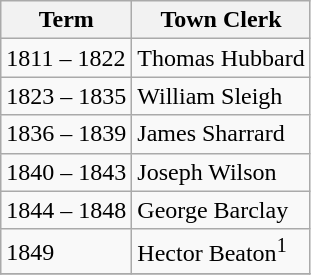<table class="wikitable">
<tr>
<th>Term</th>
<th>Town Clerk</th>
</tr>
<tr>
<td>1811 – 1822</td>
<td>Thomas Hubbard</td>
</tr>
<tr>
<td>1823 – 1835</td>
<td>William Sleigh</td>
</tr>
<tr>
<td>1836 – 1839</td>
<td>James Sharrard</td>
</tr>
<tr>
<td>1840 – 1843</td>
<td>Joseph Wilson</td>
</tr>
<tr>
<td>1844 – 1848</td>
<td>George Barclay</td>
</tr>
<tr>
<td>1849</td>
<td>Hector Beaton<sup>1</sup></td>
</tr>
<tr>
</tr>
</table>
